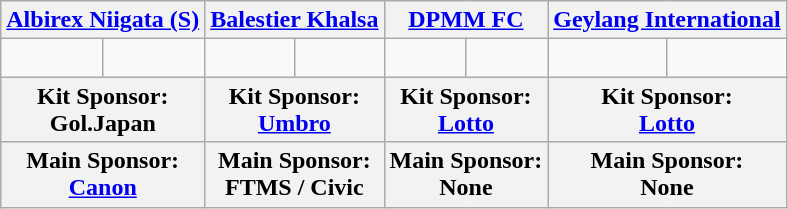<table class="wikitable">
<tr>
<th colspan="2"> <a href='#'>Albirex Niigata (S)</a></th>
<th colspan="2"><a href='#'>Balestier Khalsa</a></th>
<th colspan="2"> <a href='#'>DPMM FC</a></th>
<th colspan="2"><a href='#'>Geylang International</a></th>
</tr>
<tr>
<td><br></td>
<td><br></td>
<td><br></td>
<td><br></td>
<td><br></td>
<td><br></td>
<td><br></td>
<td><br></td>
</tr>
<tr>
<th colspan="2">Kit Sponsor: <br> Gol.Japan</th>
<th colspan="2">Kit Sponsor: <br> <a href='#'>Umbro</a></th>
<th colspan="2">Kit Sponsor: <br> <a href='#'>Lotto</a></th>
<th colspan="2">Kit Sponsor: <br> <a href='#'>Lotto</a></th>
</tr>
<tr>
<th colspan="2">Main Sponsor: <br> <a href='#'>Canon</a></th>
<th colspan="2">Main Sponsor: <br> FTMS /  Civic</th>
<th colspan="2">Main Sponsor: <br>None</th>
<th colspan="2">Main Sponsor: <br>None</th>
</tr>
</table>
